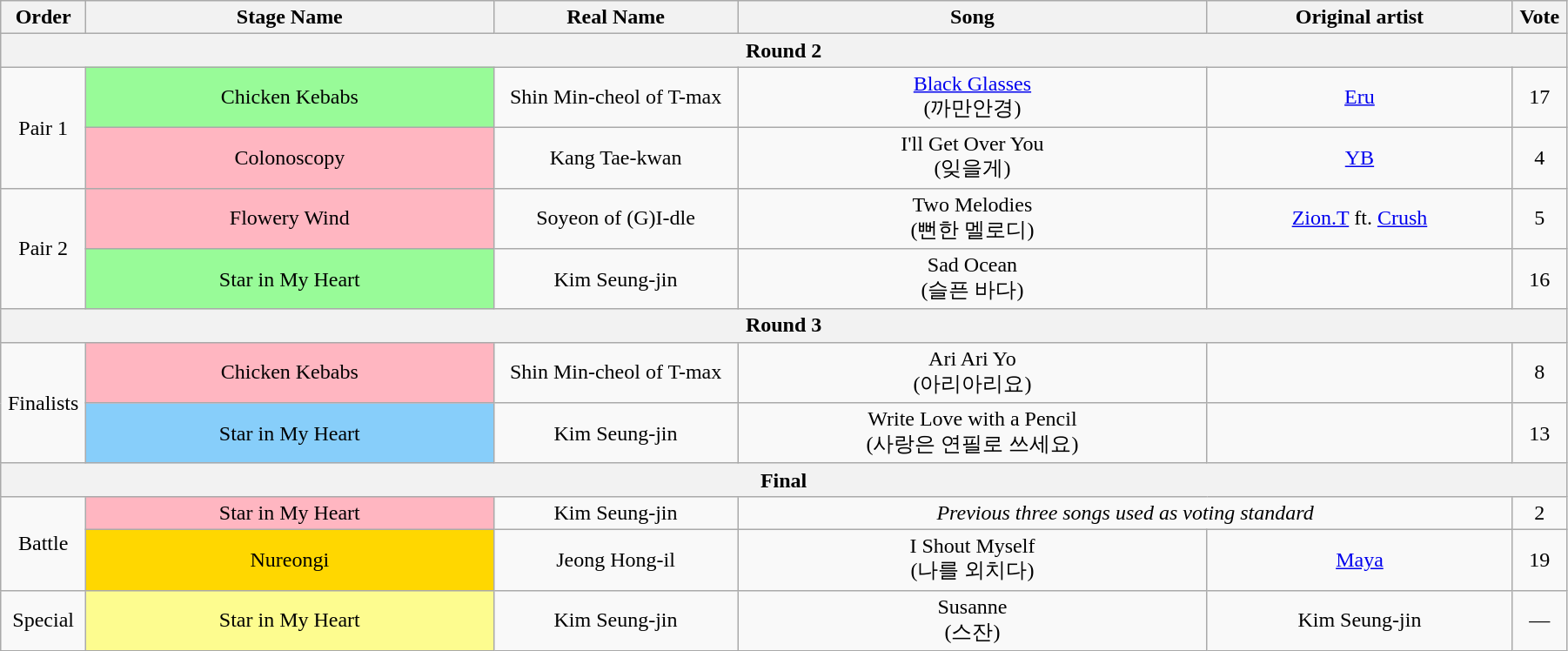<table class="wikitable" style="text-align:center; width:95%;">
<tr>
<th style="width:1%;">Order</th>
<th style="width:20%;">Stage Name</th>
<th style="width:12%;">Real Name</th>
<th style="width:23%;">Song</th>
<th style="width:15%;">Original artist</th>
<th style="width:1%;">Vote</th>
</tr>
<tr>
<th colspan=6>Round 2</th>
</tr>
<tr>
<td rowspan=2>Pair 1</td>
<td bgcolor="palegreen">Chicken Kebabs</td>
<td>Shin Min-cheol of T-max</td>
<td><a href='#'>Black Glasses</a><br>(까만안경)</td>
<td><a href='#'>Eru</a></td>
<td>17</td>
</tr>
<tr>
<td bgcolor="lightpink">Colonoscopy</td>
<td>Kang Tae-kwan</td>
<td>I'll Get Over You<br>(잊을게)</td>
<td><a href='#'>YB</a></td>
<td>4</td>
</tr>
<tr>
<td rowspan=2>Pair 2</td>
<td bgcolor="lightpink">Flowery Wind</td>
<td>Soyeon of (G)I-dle</td>
<td>Two Melodies<br>(뻔한 멜로디)</td>
<td><a href='#'>Zion.T</a> ft. <a href='#'>Crush</a></td>
<td>5</td>
</tr>
<tr>
<td bgcolor="palegreen">Star in My Heart</td>
<td>Kim Seung-jin</td>
<td>Sad Ocean<br>(슬픈 바다)</td>
<td></td>
<td>16</td>
</tr>
<tr>
<th colspan=6>Round 3</th>
</tr>
<tr>
<td rowspan=2>Finalists</td>
<td bgcolor="lightpink">Chicken Kebabs</td>
<td>Shin Min-cheol of T-max</td>
<td>Ari Ari Yo<br>(아리아리요)</td>
<td></td>
<td>8</td>
</tr>
<tr>
<td bgcolor="lightskyblue">Star in My Heart</td>
<td>Kim Seung-jin</td>
<td>Write Love with a Pencil<br>(사랑은 연필로 쓰세요)</td>
<td></td>
<td>13</td>
</tr>
<tr>
<th colspan=6>Final</th>
</tr>
<tr>
<td rowspan=2>Battle</td>
<td bgcolor="lightpink">Star in My Heart</td>
<td>Kim Seung-jin</td>
<td colspan=2><em>Previous three songs used as voting standard</em></td>
<td>2</td>
</tr>
<tr>
<td bgcolor="gold">Nureongi</td>
<td>Jeong Hong-il</td>
<td>I Shout Myself<br>(나를 외치다)</td>
<td><a href='#'>Maya</a></td>
<td>19</td>
</tr>
<tr>
<td>Special</td>
<td bgcolor="#FDFC8F">Star in My Heart</td>
<td>Kim Seung-jin</td>
<td>Susanne<br>(스잔)</td>
<td>Kim Seung-jin</td>
<td>—</td>
</tr>
</table>
